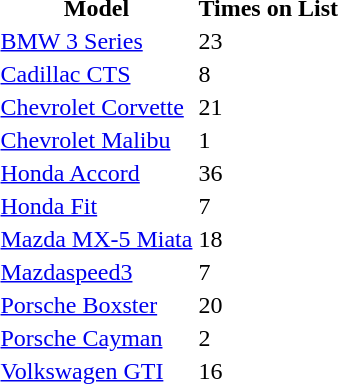<table>
<tr>
<th>Model</th>
<th>Times on List</th>
</tr>
<tr>
<td><a href='#'>BMW 3 Series</a></td>
<td>23</td>
</tr>
<tr>
<td><a href='#'>Cadillac CTS</a></td>
<td>8</td>
</tr>
<tr>
<td><a href='#'>Chevrolet Corvette</a></td>
<td>21</td>
</tr>
<tr>
<td><a href='#'>Chevrolet Malibu</a></td>
<td>1</td>
</tr>
<tr>
<td><a href='#'>Honda Accord</a></td>
<td>36</td>
</tr>
<tr>
<td><a href='#'>Honda Fit</a></td>
<td>7</td>
</tr>
<tr>
<td><a href='#'>Mazda MX-5 Miata</a></td>
<td>18</td>
</tr>
<tr>
<td><a href='#'>Mazdaspeed3</a></td>
<td>7</td>
</tr>
<tr>
<td><a href='#'>Porsche Boxster</a></td>
<td>20</td>
</tr>
<tr>
<td><a href='#'>Porsche Cayman</a></td>
<td>2</td>
</tr>
<tr>
<td><a href='#'>Volkswagen GTI</a></td>
<td>16</td>
</tr>
</table>
